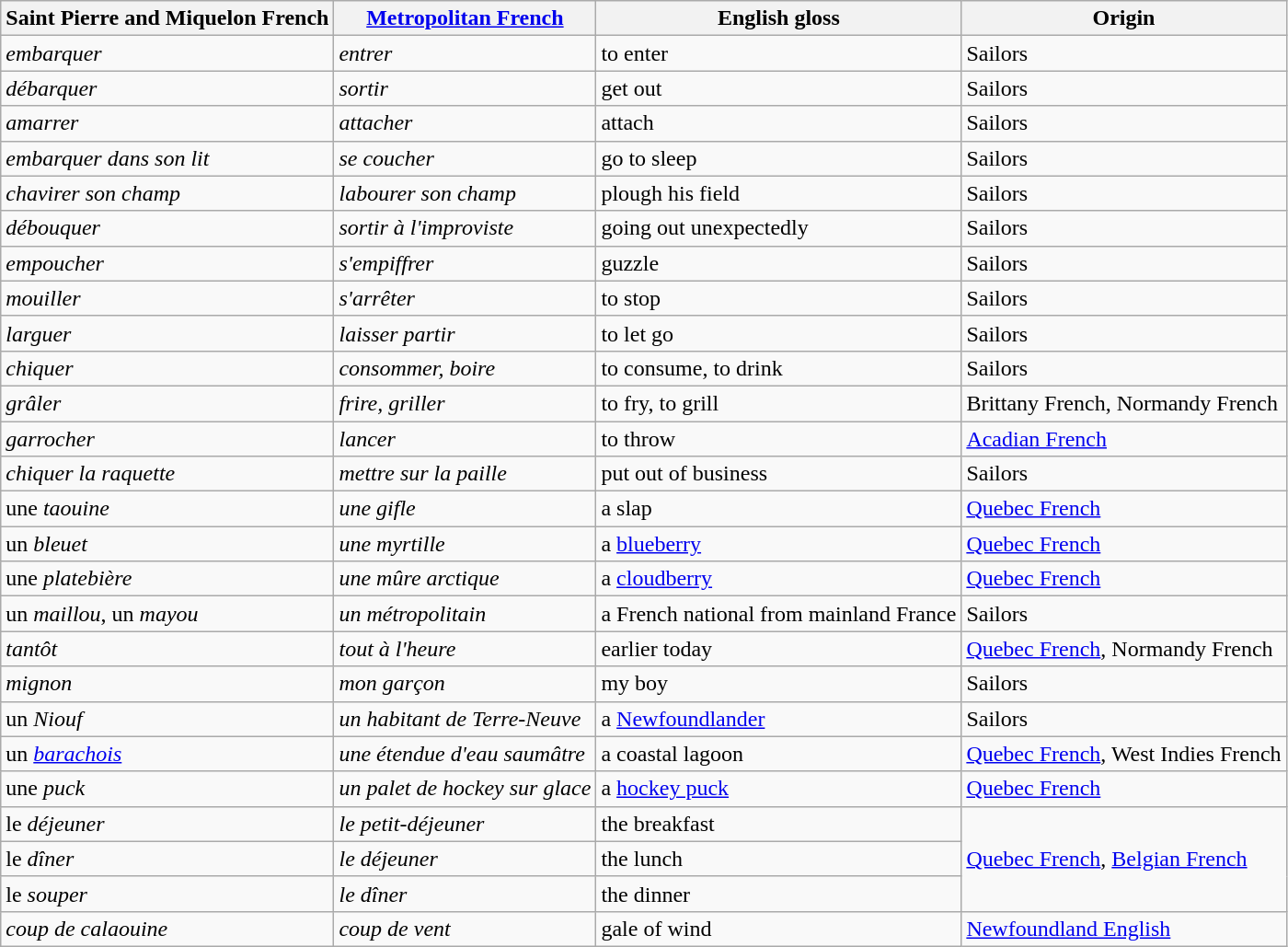<table class="wikitable">
<tr>
<th>Saint Pierre and Miquelon French</th>
<th><a href='#'>Metropolitan French</a></th>
<th>English gloss</th>
<th>Origin</th>
</tr>
<tr>
<td><em>embarquer</em></td>
<td><em>entrer</em></td>
<td>to enter</td>
<td>Sailors</td>
</tr>
<tr>
<td><em>débarquer</em></td>
<td><em>sortir</em></td>
<td>get out</td>
<td>Sailors</td>
</tr>
<tr>
<td><em>amarrer</em></td>
<td><em>attacher</em></td>
<td>attach</td>
<td>Sailors</td>
</tr>
<tr>
<td><em>embarquer dans son lit</em></td>
<td><em>se coucher</em></td>
<td>go to sleep</td>
<td>Sailors</td>
</tr>
<tr>
<td><em>chavirer son champ</em></td>
<td><em>labourer son champ</em></td>
<td>plough his field</td>
<td>Sailors</td>
</tr>
<tr>
<td><em>débouquer</em></td>
<td><em>sortir à l'improviste</em></td>
<td>going out unexpectedly</td>
<td>Sailors</td>
</tr>
<tr>
<td><em>empoucher</em></td>
<td><em>s'empiffrer</em></td>
<td>guzzle</td>
<td>Sailors</td>
</tr>
<tr>
<td><em>mouiller</em></td>
<td><em>s'arrêter</em></td>
<td>to stop</td>
<td>Sailors</td>
</tr>
<tr>
<td><em>larguer</em></td>
<td><em>laisser partir</em></td>
<td>to let go</td>
<td>Sailors</td>
</tr>
<tr>
<td><em>chiquer</em></td>
<td><em>consommer, boire</em></td>
<td>to consume, to drink</td>
<td>Sailors</td>
</tr>
<tr>
<td><em>grâler</em></td>
<td><em>frire, griller</em></td>
<td>to fry, to grill</td>
<td>Brittany French, Normandy French</td>
</tr>
<tr>
<td><em>garrocher</em></td>
<td><em>lancer</em></td>
<td>to throw</td>
<td><a href='#'>Acadian French</a></td>
</tr>
<tr>
<td><em>chiquer la raquette</em></td>
<td><em>mettre sur la paille</em></td>
<td>put out of business</td>
<td>Sailors</td>
</tr>
<tr>
<td>une <em>taouine</em></td>
<td><em>une gifle</em></td>
<td>a slap</td>
<td><a href='#'>Quebec French</a></td>
</tr>
<tr>
<td>un <em>bleuet</em></td>
<td><em>une myrtille</em></td>
<td>a <a href='#'>blueberry</a></td>
<td><a href='#'>Quebec French</a></td>
</tr>
<tr>
<td>une <em>platebière</em></td>
<td><em>une mûre arctique</em></td>
<td>a <a href='#'>cloudberry</a></td>
<td><a href='#'>Quebec French</a></td>
</tr>
<tr>
<td>un <em>maillou</em>, un <em>mayou</em></td>
<td><em>un métropolitain</em></td>
<td>a French national from mainland France</td>
<td>Sailors</td>
</tr>
<tr>
<td><em>tantôt</em></td>
<td><em>tout à l'heure</em></td>
<td>earlier today</td>
<td><a href='#'>Quebec French</a>, Normandy French</td>
</tr>
<tr>
<td><em>mignon</em></td>
<td><em>mon garçon</em></td>
<td>my boy</td>
<td>Sailors</td>
</tr>
<tr>
<td>un <em>Niouf</em></td>
<td><em>un habitant de Terre-Neuve</em></td>
<td>a <a href='#'>Newfoundlander</a></td>
<td>Sailors</td>
</tr>
<tr>
<td>un <em><a href='#'>barachois</a></em></td>
<td><em>une étendue d'eau saumâtre</em></td>
<td>a coastal lagoon</td>
<td><a href='#'>Quebec French</a>, West Indies French</td>
</tr>
<tr>
<td>une <em>puck</em></td>
<td><em>un palet de hockey sur glace</em></td>
<td>a <a href='#'>hockey puck</a></td>
<td><a href='#'>Quebec French</a></td>
</tr>
<tr>
<td>le <em>déjeuner</em></td>
<td><em>le petit-déjeuner</em></td>
<td>the breakfast</td>
<td rowspan="3"><a href='#'>Quebec French</a>, <a href='#'>Belgian French</a></td>
</tr>
<tr>
<td>le <em>dîner</em></td>
<td><em>le déjeuner</em></td>
<td>the lunch</td>
</tr>
<tr>
<td>le <em>souper</em></td>
<td><em>le dîner</em></td>
<td>the dinner</td>
</tr>
<tr>
<td><em>coup de calaouine</em></td>
<td><em>coup de vent</em></td>
<td>gale of wind</td>
<td><a href='#'>Newfoundland English</a></td>
</tr>
</table>
